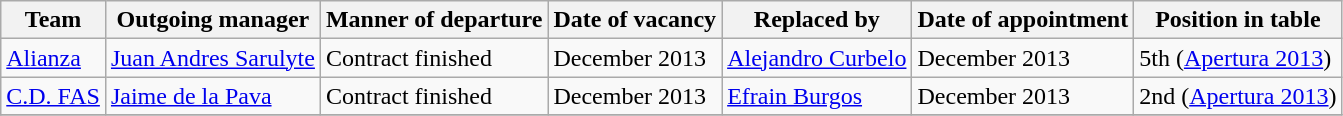<table class="wikitable">
<tr>
<th>Team</th>
<th>Outgoing manager</th>
<th>Manner of departure</th>
<th>Date of vacancy</th>
<th>Replaced by</th>
<th>Date of appointment</th>
<th>Position in table</th>
</tr>
<tr>
<td><a href='#'>Alianza</a></td>
<td> <a href='#'>Juan Andres Sarulyte</a></td>
<td>Contract finished</td>
<td>December 2013</td>
<td> <a href='#'>Alejandro Curbelo</a></td>
<td>December 2013</td>
<td>5th (<a href='#'>Apertura 2013</a>)</td>
</tr>
<tr>
<td><a href='#'>C.D. FAS</a></td>
<td> <a href='#'>Jaime de la Pava</a></td>
<td>Contract finished</td>
<td>December 2013</td>
<td> <a href='#'>Efrain Burgos</a></td>
<td>December 2013</td>
<td>2nd (<a href='#'>Apertura 2013</a>)</td>
</tr>
<tr>
</tr>
</table>
